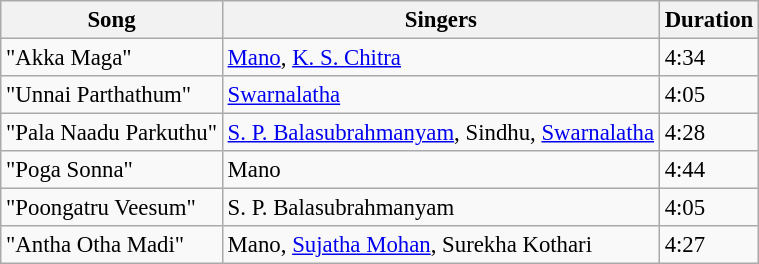<table class="wikitable" style="font-size:95%;">
<tr>
<th>Song</th>
<th>Singers</th>
<th>Duration</th>
</tr>
<tr>
<td>"Akka Maga"</td>
<td><a href='#'>Mano</a>, <a href='#'>K. S. Chitra</a></td>
<td>4:34</td>
</tr>
<tr>
<td>"Unnai Parthathum"</td>
<td><a href='#'>Swarnalatha</a></td>
<td>4:05</td>
</tr>
<tr>
<td>"Pala Naadu Parkuthu"</td>
<td><a href='#'>S. P. Balasubrahmanyam</a>, Sindhu, <a href='#'>Swarnalatha</a></td>
<td>4:28</td>
</tr>
<tr>
<td>"Poga Sonna"</td>
<td>Mano</td>
<td>4:44</td>
</tr>
<tr>
<td>"Poongatru Veesum"</td>
<td>S. P. Balasubrahmanyam</td>
<td>4:05</td>
</tr>
<tr>
<td>"Antha Otha Madi"</td>
<td>Mano, <a href='#'>Sujatha Mohan</a>, Surekha Kothari</td>
<td>4:27</td>
</tr>
</table>
